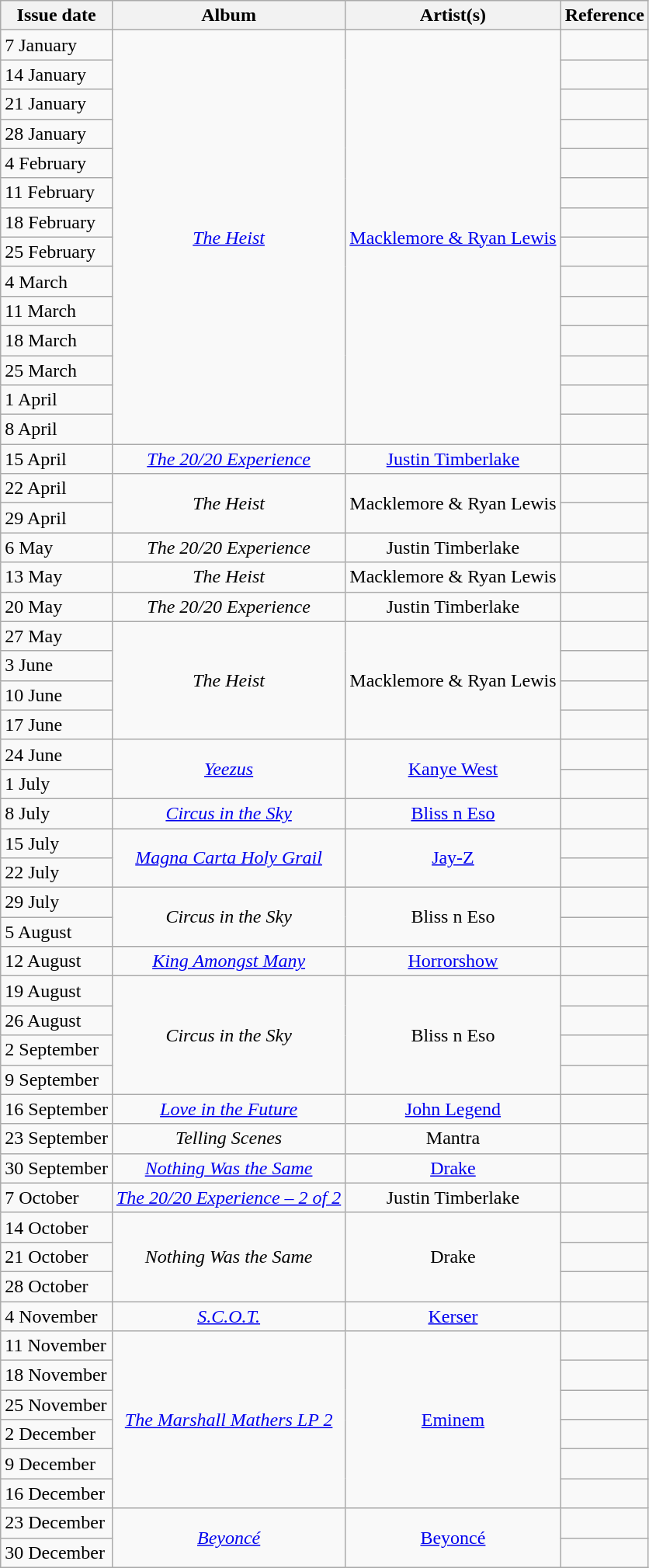<table class="wikitable">
<tr>
<th>Issue date</th>
<th>Album</th>
<th>Artist(s)</th>
<th>Reference</th>
</tr>
<tr>
<td align="left">7 January</td>
<td align="center" rowspan="14"><em><a href='#'>The Heist</a></em></td>
<td align="center" rowspan="14"><a href='#'>Macklemore & Ryan Lewis</a></td>
<td align="center"></td>
</tr>
<tr>
<td align="left">14 January</td>
<td align="center"></td>
</tr>
<tr>
<td align="left">21 January</td>
<td align="center"></td>
</tr>
<tr>
<td align="left">28 January</td>
<td align="center"></td>
</tr>
<tr>
<td align="left">4 February</td>
<td align="center"></td>
</tr>
<tr>
<td align="left">11 February</td>
<td align="center"></td>
</tr>
<tr>
<td align="left">18 February</td>
<td align="center"></td>
</tr>
<tr>
<td align="left">25 February</td>
<td align="center"></td>
</tr>
<tr>
<td align="left">4 March</td>
<td align="center"></td>
</tr>
<tr>
<td align="left">11 March</td>
<td align="center"></td>
</tr>
<tr>
<td align="left">18 March</td>
<td align="center"></td>
</tr>
<tr>
<td align="left">25 March</td>
<td align="center"></td>
</tr>
<tr>
<td align="left">1 April</td>
<td align="center"></td>
</tr>
<tr>
<td align="left">8 April</td>
<td align="center"></td>
</tr>
<tr>
<td align="left">15 April</td>
<td align="center"><em><a href='#'>The 20/20 Experience</a></em></td>
<td align="center"><a href='#'>Justin Timberlake</a></td>
<td align="center"></td>
</tr>
<tr>
<td align="left">22 April</td>
<td align="center" rowspan="2"><em>The Heist</em></td>
<td align="center" rowspan="2">Macklemore & Ryan Lewis</td>
<td align="center"></td>
</tr>
<tr>
<td align="left">29 April</td>
<td align="center"></td>
</tr>
<tr>
<td align="left">6 May</td>
<td align="center"><em>The 20/20 Experience</em></td>
<td align="center">Justin Timberlake</td>
<td align="center"></td>
</tr>
<tr>
<td align="left">13 May</td>
<td align="center"><em>The Heist</em></td>
<td align="center">Macklemore & Ryan Lewis</td>
<td align="center"></td>
</tr>
<tr>
<td align="left">20 May</td>
<td align="center"><em>The 20/20 Experience</em></td>
<td align="center">Justin Timberlake</td>
<td align="center"></td>
</tr>
<tr>
<td align="left">27 May</td>
<td align="center" rowspan="4"><em>The Heist</em></td>
<td align="center" rowspan="4">Macklemore & Ryan Lewis</td>
<td align="center"></td>
</tr>
<tr>
<td align="left">3 June</td>
<td align="center"></td>
</tr>
<tr>
<td align="left">10 June</td>
<td align="center"></td>
</tr>
<tr>
<td align="left">17 June</td>
<td align="center"></td>
</tr>
<tr>
<td align="left">24 June</td>
<td align="center" rowspan="2"><em><a href='#'>Yeezus</a></em></td>
<td align="center" rowspan="2"><a href='#'>Kanye West</a></td>
<td align="center"></td>
</tr>
<tr>
<td align="left">1 July</td>
<td align="center"></td>
</tr>
<tr>
<td align="left">8 July</td>
<td align="center"><em><a href='#'>Circus in the Sky</a></em></td>
<td align="center"><a href='#'>Bliss n Eso</a></td>
<td align="center"></td>
</tr>
<tr>
<td align="left">15 July</td>
<td align="center" rowspan="2"><em><a href='#'>Magna Carta Holy Grail</a></em></td>
<td align="center" rowspan="2"><a href='#'>Jay-Z</a></td>
<td align="center"></td>
</tr>
<tr>
<td align="left">22 July</td>
<td align="center"></td>
</tr>
<tr>
<td align="left">29 July</td>
<td align="center" rowspan="2"><em>Circus in the Sky</em></td>
<td align="center" rowspan="2">Bliss n Eso</td>
<td align="center"></td>
</tr>
<tr>
<td align="left">5 August</td>
<td align="center"></td>
</tr>
<tr>
<td align="left">12 August</td>
<td align="center"><em><a href='#'>King Amongst Many</a></em></td>
<td align="center"><a href='#'>Horrorshow</a></td>
<td align="center"></td>
</tr>
<tr>
<td align="left">19 August</td>
<td align="center" rowspan="4"><em>Circus in the Sky</em></td>
<td align="center" rowspan="4">Bliss n Eso</td>
<td align="center"></td>
</tr>
<tr>
<td align="left">26 August</td>
<td align="center"></td>
</tr>
<tr>
<td align="left">2 September</td>
<td align="center"></td>
</tr>
<tr>
<td align="left">9 September</td>
<td align="center"></td>
</tr>
<tr>
<td align="left">16 September</td>
<td align="center"><em><a href='#'>Love in the Future</a></em></td>
<td align="center"><a href='#'>John Legend</a></td>
<td align="center"></td>
</tr>
<tr>
<td align="left">23 September</td>
<td align="center"><em>Telling Scenes</em></td>
<td align="center">Mantra</td>
<td align="center"></td>
</tr>
<tr>
<td align="left">30 September</td>
<td align="center"><em><a href='#'>Nothing Was the Same</a></em></td>
<td align="center"><a href='#'>Drake</a></td>
<td align="center"></td>
</tr>
<tr>
<td align="left">7 October</td>
<td align="center"><em><a href='#'>The 20/20 Experience – 2 of 2</a></em></td>
<td align="center">Justin Timberlake</td>
<td align="center"></td>
</tr>
<tr>
<td align="left">14 October</td>
<td align="center" rowspan="3"><em>Nothing Was the Same</em></td>
<td align="center" rowspan="3">Drake</td>
<td align="center"></td>
</tr>
<tr>
<td align="left">21 October</td>
<td align="center"></td>
</tr>
<tr>
<td align="left">28 October</td>
<td align="center"></td>
</tr>
<tr>
<td align="left">4 November</td>
<td align="center"><em><a href='#'>S.C.O.T.</a></em></td>
<td align="center"><a href='#'>Kerser</a></td>
<td align="center"></td>
</tr>
<tr>
<td align="left">11 November</td>
<td align="center" rowspan="6"><em><a href='#'>The Marshall Mathers LP 2</a></em></td>
<td align="center" rowspan="6"><a href='#'>Eminem</a></td>
<td align="center"></td>
</tr>
<tr>
<td align="left">18 November</td>
<td align="center"></td>
</tr>
<tr>
<td align="left">25 November</td>
<td align="center"></td>
</tr>
<tr>
<td align="left">2 December</td>
<td align="center"></td>
</tr>
<tr>
<td align="left">9 December</td>
<td align="center"></td>
</tr>
<tr>
<td align="left">16 December</td>
<td align="center"></td>
</tr>
<tr>
<td align="left">23 December</td>
<td align="center" rowspan="2"><em><a href='#'>Beyoncé</a></em></td>
<td align="center" rowspan="2"><a href='#'>Beyoncé</a></td>
<td align="center"></td>
</tr>
<tr>
<td align="left">30 December</td>
<td align="center"></td>
</tr>
</table>
